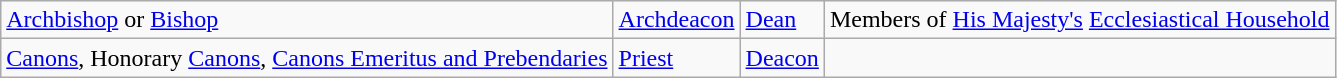<table class="wikitable">
<tr>
<td> <a href='#'>Archbishop</a> or <a href='#'>Bishop</a></td>
<td> <a href='#'>Archdeacon</a></td>
<td> <a href='#'>Dean</a></td>
<td> Members of <a href='#'>His Majesty's</a> <a href='#'>Ecclesiastical Household</a></td>
</tr>
<tr>
<td> <a href='#'>Canons</a>, Honorary <a href='#'>Canons</a>, <a href='#'>Canons Emeritus and Prebendaries</a></td>
<td> <a href='#'>Priest</a></td>
<td> <a href='#'>Deacon</a></td>
</tr>
</table>
